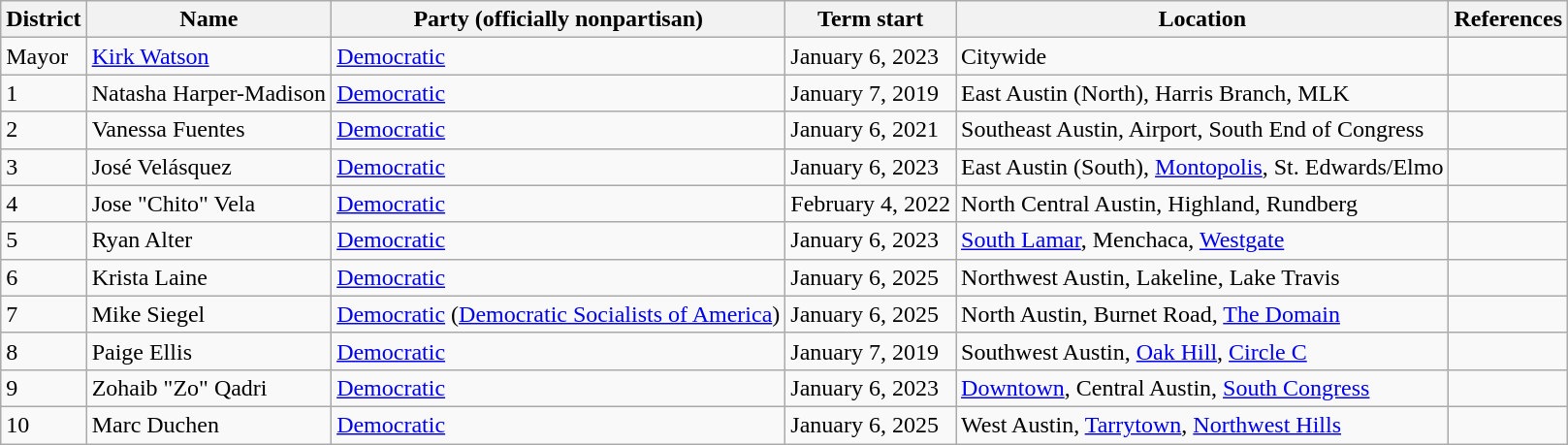<table class="wikitable sortable">
<tr>
<th>District</th>
<th>Name</th>
<th>Party (officially nonpartisan)</th>
<th>Term start</th>
<th>Location</th>
<th>References</th>
</tr>
<tr>
<td>Mayor</td>
<td><a href='#'>Kirk Watson</a></td>
<td><a href='#'>Democratic</a></td>
<td>January 6, 2023</td>
<td>Citywide</td>
<td></td>
</tr>
<tr>
<td>1</td>
<td>Natasha Harper-Madison</td>
<td><a href='#'>Democratic</a></td>
<td>January 7, 2019</td>
<td>East Austin (North), Harris Branch, MLK</td>
<td></td>
</tr>
<tr>
<td>2</td>
<td>Vanessa Fuentes</td>
<td><a href='#'>Democratic</a></td>
<td>January 6, 2021</td>
<td>Southeast Austin, Airport, South End of Congress</td>
<td></td>
</tr>
<tr>
<td>3</td>
<td>José Velásquez</td>
<td><a href='#'>Democratic</a></td>
<td>January 6, 2023</td>
<td>East Austin (South), <a href='#'>Montopolis</a>, St. Edwards/Elmo</td>
<td></td>
</tr>
<tr>
<td>4</td>
<td>Jose "Chito" Vela</td>
<td><a href='#'>Democratic</a></td>
<td>February 4, 2022</td>
<td>North Central Austin, Highland, Rundberg</td>
<td></td>
</tr>
<tr>
<td>5</td>
<td>Ryan Alter</td>
<td><a href='#'>Democratic</a></td>
<td>January 6, 2023</td>
<td><a href='#'>South Lamar</a>, Menchaca, <a href='#'>Westgate</a></td>
<td></td>
</tr>
<tr>
<td>6</td>
<td>Krista Laine</td>
<td><a href='#'>Democratic</a></td>
<td>January 6, 2025</td>
<td>Northwest Austin, Lakeline, Lake Travis</td>
<td></td>
</tr>
<tr>
<td>7</td>
<td>Mike Siegel</td>
<td><a href='#'>Democratic</a> (<a href='#'>Democratic Socialists of America</a>)</td>
<td>January 6, 2025</td>
<td>North Austin, Burnet Road, <a href='#'>The Domain</a></td>
<td></td>
</tr>
<tr>
<td>8</td>
<td>Paige Ellis</td>
<td><a href='#'>Democratic</a></td>
<td>January 7, 2019</td>
<td>Southwest Austin, <a href='#'>Oak Hill</a>, <a href='#'>Circle C</a></td>
<td></td>
</tr>
<tr>
<td>9</td>
<td>Zohaib "Zo" Qadri</td>
<td><a href='#'>Democratic</a></td>
<td>January 6, 2023</td>
<td><a href='#'>Downtown</a>, Central Austin, <a href='#'>South Congress</a></td>
<td></td>
</tr>
<tr>
<td>10</td>
<td>Marc Duchen</td>
<td><a href='#'>Democratic</a></td>
<td>January 6, 2025</td>
<td>West Austin, <a href='#'>Tarrytown</a>, <a href='#'>Northwest Hills</a></td>
<td></td>
</tr>
</table>
